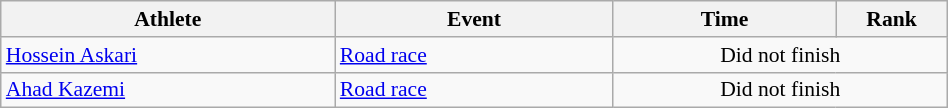<table class="wikitable" width="50%" style="text-align:center; font-size:90%">
<tr>
<th width="30%">Athlete</th>
<th width="25%">Event</th>
<th width="20%">Time</th>
<th width="10%">Rank</th>
</tr>
<tr>
<td align="left"><a href='#'>Hossein Askari</a></td>
<td align="left"><a href='#'>Road race</a></td>
<td colspan="2">Did not finish</td>
</tr>
<tr>
<td align="left"><a href='#'>Ahad Kazemi</a></td>
<td align="left"><a href='#'>Road race</a></td>
<td colspan="2">Did not finish</td>
</tr>
</table>
